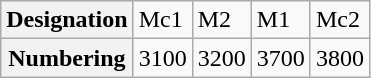<table class="wikitable">
<tr>
<th>Designation</th>
<td>Mc1</td>
<td>M2</td>
<td>M1</td>
<td>Mc2</td>
</tr>
<tr>
<th>Numbering</th>
<td>3100</td>
<td>3200</td>
<td>3700</td>
<td>3800</td>
</tr>
</table>
